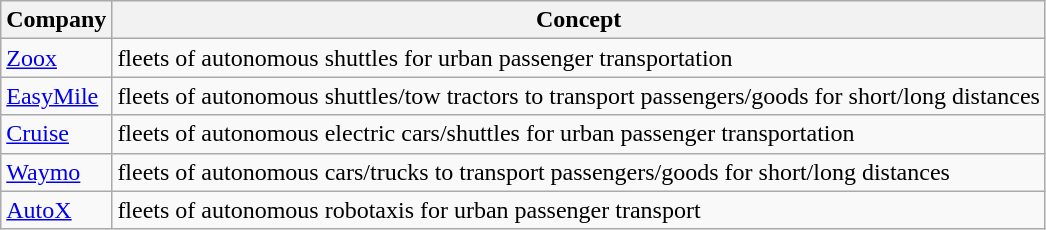<table class="wikitable">
<tr>
<th>Company</th>
<th>Concept</th>
</tr>
<tr>
<td><a href='#'>Zoox</a></td>
<td>fleets of autonomous shuttles for urban passenger transportation</td>
</tr>
<tr>
<td><a href='#'>EasyMile</a></td>
<td>fleets of autonomous shuttles/tow tractors to transport passengers/goods for short/long distances</td>
</tr>
<tr>
<td><a href='#'>Cruise</a></td>
<td>fleets of autonomous electric cars/shuttles for urban passenger transportation</td>
</tr>
<tr>
<td><a href='#'>Waymo</a></td>
<td>fleets of autonomous cars/trucks to transport passengers/goods for short/long distances</td>
</tr>
<tr>
<td><a href='#'>AutoX</a></td>
<td>fleets of autonomous robotaxis for urban passenger transport</td>
</tr>
</table>
